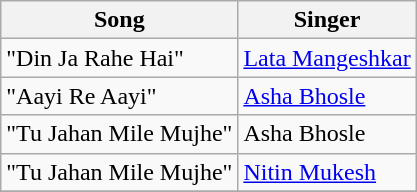<table class="wikitable">
<tr>
<th>Song</th>
<th>Singer</th>
</tr>
<tr>
<td>"Din Ja Rahe Hai"</td>
<td><a href='#'>Lata Mangeshkar</a></td>
</tr>
<tr>
<td>"Aayi Re Aayi"</td>
<td><a href='#'>Asha Bhosle</a></td>
</tr>
<tr>
<td>"Tu Jahan Mile Mujhe"</td>
<td>Asha Bhosle</td>
</tr>
<tr>
<td>"Tu Jahan Mile Mujhe"</td>
<td><a href='#'>Nitin Mukesh</a></td>
</tr>
<tr>
</tr>
</table>
